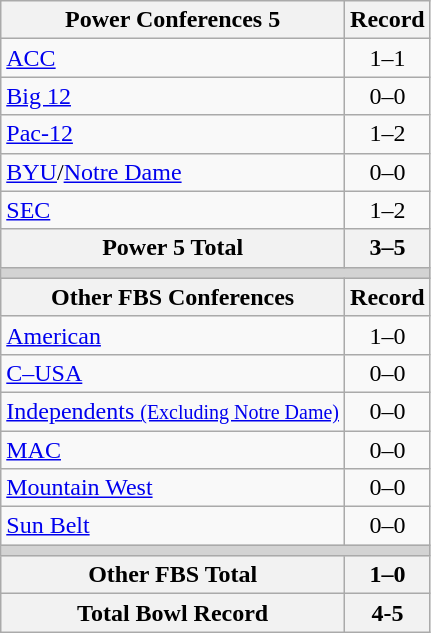<table class="wikitable">
<tr>
<th>Power Conferences 5</th>
<th>Record</th>
</tr>
<tr>
<td><a href='#'>ACC</a></td>
<td align=center>1–1</td>
</tr>
<tr>
<td><a href='#'>Big 12</a></td>
<td align=center>0–0</td>
</tr>
<tr>
<td><a href='#'>Pac-12</a></td>
<td align=center>1–2</td>
</tr>
<tr>
<td><a href='#'>BYU</a>/<a href='#'>Notre Dame</a></td>
<td align=center>0–0</td>
</tr>
<tr>
<td><a href='#'>SEC</a></td>
<td align=center>1–2</td>
</tr>
<tr>
<th>Power 5 Total</th>
<th>3–5</th>
</tr>
<tr>
<th colspan="2" style="background:lightgrey;"></th>
</tr>
<tr>
<th>Other FBS Conferences</th>
<th>Record</th>
</tr>
<tr>
<td><a href='#'>American</a></td>
<td align=center>1–0</td>
</tr>
<tr>
<td><a href='#'>C–USA</a></td>
<td align=center>0–0</td>
</tr>
<tr>
<td><a href='#'>Independents <small>(Excluding Notre Dame)</small></a></td>
<td align=center>0–0</td>
</tr>
<tr>
<td><a href='#'>MAC</a></td>
<td align=center>0–0</td>
</tr>
<tr>
<td><a href='#'>Mountain West</a></td>
<td align=center>0–0</td>
</tr>
<tr>
<td><a href='#'>Sun Belt</a></td>
<td align=center>0–0</td>
</tr>
<tr>
<th colspan="2" style="background:lightgrey;"></th>
</tr>
<tr>
<th>Other FBS Total</th>
<th>1–0</th>
</tr>
<tr>
<th>Total Bowl Record</th>
<th>4-5</th>
</tr>
</table>
